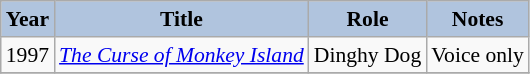<table class="wikitable" style="font-size:90%;">
<tr>
<th style="background:#B0C4DE;">Year</th>
<th style="background:#B0C4DE;">Title</th>
<th style="background:#B0C4DE;">Role</th>
<th style="background:#B0C4DE;">Notes</th>
</tr>
<tr>
<td>1997</td>
<td><em><a href='#'>The Curse of Monkey Island</a></em></td>
<td>Dinghy Dog</td>
<td>Voice only</td>
</tr>
<tr>
</tr>
</table>
